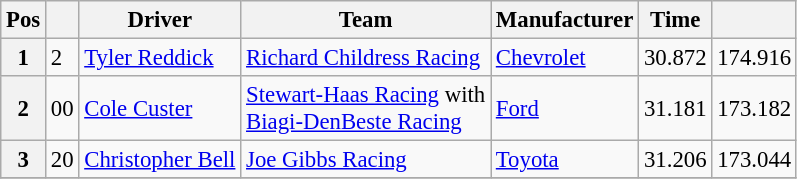<table class="wikitable" style="font-size:95%">
<tr>
<th>Pos</th>
<th></th>
<th>Driver</th>
<th>Team</th>
<th>Manufacturer</th>
<th>Time</th>
<th></th>
</tr>
<tr>
<th>1</th>
<td>2</td>
<td><a href='#'>Tyler Reddick</a></td>
<td><a href='#'>Richard Childress Racing</a></td>
<td><a href='#'>Chevrolet</a></td>
<td>30.872</td>
<td>174.916</td>
</tr>
<tr>
<th>2</th>
<td>00</td>
<td><a href='#'>Cole Custer</a></td>
<td><a href='#'>Stewart-Haas Racing</a> with <br> <a href='#'>Biagi-DenBeste Racing</a></td>
<td><a href='#'>Ford</a></td>
<td>31.181</td>
<td>173.182</td>
</tr>
<tr>
<th>3</th>
<td>20</td>
<td><a href='#'>Christopher Bell</a></td>
<td><a href='#'>Joe Gibbs Racing</a></td>
<td><a href='#'>Toyota</a></td>
<td>31.206</td>
<td>173.044</td>
</tr>
<tr>
</tr>
</table>
